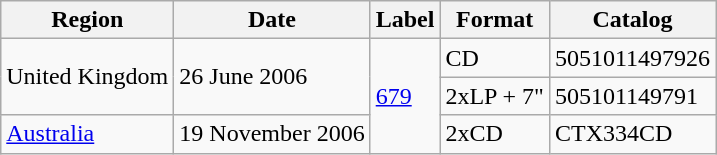<table class="wikitable">
<tr>
<th>Region</th>
<th>Date</th>
<th>Label</th>
<th>Format</th>
<th>Catalog</th>
</tr>
<tr>
<td rowspan="2">United Kingdom</td>
<td rowspan="2">26 June 2006</td>
<td rowspan="3"><a href='#'>679</a></td>
<td>CD</td>
<td>5051011497926</td>
</tr>
<tr>
<td>2xLP + 7"</td>
<td>505101149791</td>
</tr>
<tr>
<td><a href='#'>Australia</a></td>
<td>19 November 2006</td>
<td>2xCD</td>
<td>CTX334CD</td>
</tr>
</table>
